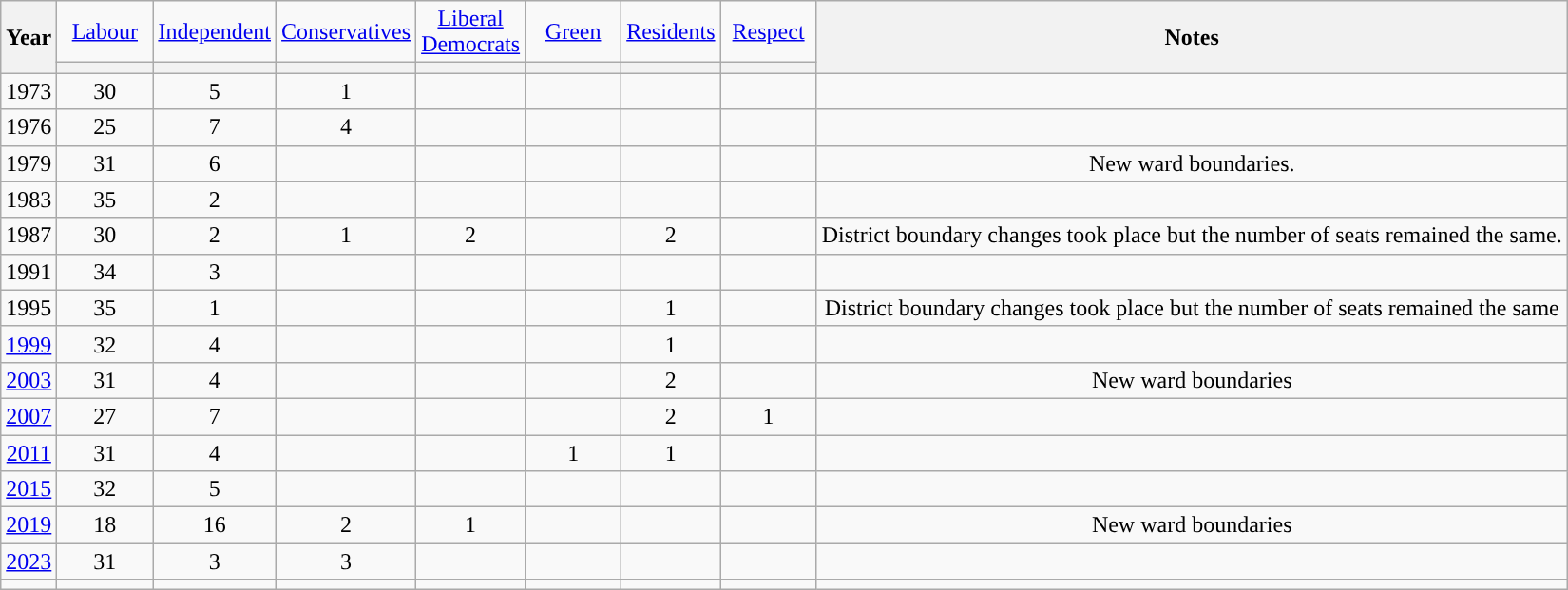<table class=wikitable style=text-align:center>
<tr>
<th rowspan=2>Year</th>
<td width="60"><a href='#'>Labour</a></td>
<td width="60"><a href='#'>Independent</a></td>
<td width="60"><a href='#'>Conservatives</a></td>
<td width="60"><a href='#'>Liberal Democrats</a></td>
<td width="60"><a href='#'>Green</a></td>
<td width="60"><a href='#'>Residents</a></td>
<td width="60"><a href='#'>Respect</a></td>
<th rowspan="2">Notes</th>
</tr>
<tr>
<th style="background-color: "></th>
<th style="background-color: "></th>
<th style="background-color: "></th>
<th style="background-color: "></th>
<th style="background-color: "></th>
<th style="background-color: "></th>
<th style="background-color: "></th>
</tr>
<tr>
<td>1973</td>
<td>30</td>
<td>5</td>
<td>1</td>
<td></td>
<td></td>
<td></td>
<td></td>
<td></td>
</tr>
<tr>
<td>1976</td>
<td>25</td>
<td>7</td>
<td>4</td>
<td></td>
<td></td>
<td></td>
<td></td>
<td></td>
</tr>
<tr>
<td>1979</td>
<td>31</td>
<td>6</td>
<td></td>
<td></td>
<td></td>
<td></td>
<td></td>
<td>New ward boundaries.</td>
</tr>
<tr>
<td>1983</td>
<td>35</td>
<td>2</td>
<td></td>
<td></td>
<td></td>
<td></td>
<td></td>
<td></td>
</tr>
<tr>
<td>1987</td>
<td>30</td>
<td>2</td>
<td>1</td>
<td>2</td>
<td></td>
<td>2</td>
<td></td>
<td>District boundary changes took place but the number of seats remained the same.</td>
</tr>
<tr>
<td>1991</td>
<td>34</td>
<td>3</td>
<td></td>
<td></td>
<td></td>
<td></td>
<td></td>
<td></td>
</tr>
<tr>
<td>1995</td>
<td>35</td>
<td>1</td>
<td></td>
<td></td>
<td></td>
<td>1</td>
<td></td>
<td>District boundary changes took place but the number of seats remained the same</td>
</tr>
<tr>
<td><a href='#'>1999</a></td>
<td>32</td>
<td>4</td>
<td></td>
<td></td>
<td></td>
<td>1</td>
<td></td>
<td></td>
</tr>
<tr>
<td><a href='#'>2003</a></td>
<td>31</td>
<td>4</td>
<td></td>
<td></td>
<td></td>
<td>2</td>
<td></td>
<td>New ward boundaries</td>
</tr>
<tr>
<td><a href='#'>2007</a></td>
<td>27</td>
<td>7</td>
<td></td>
<td></td>
<td></td>
<td>2</td>
<td>1</td>
<td></td>
</tr>
<tr>
<td><a href='#'>2011</a></td>
<td>31</td>
<td>4</td>
<td></td>
<td></td>
<td>1</td>
<td>1</td>
<td></td>
<td></td>
</tr>
<tr>
<td><a href='#'>2015</a></td>
<td>32</td>
<td>5</td>
<td></td>
<td></td>
<td></td>
<td></td>
<td></td>
<td></td>
</tr>
<tr>
<td><a href='#'>2019</a></td>
<td>18</td>
<td>16</td>
<td>2</td>
<td>1</td>
<td></td>
<td></td>
<td></td>
<td>New ward boundaries</td>
</tr>
<tr>
<td><a href='#'>2023</a></td>
<td>31</td>
<td>3</td>
<td>3</td>
<td></td>
<td></td>
<td></td>
<td></td>
<td></td>
</tr>
<tr>
<td></td>
<td style="background-color: "></td>
<td style="background-color: "></td>
<td style="background-color: "></td>
<td style="background-color: "></td>
<td style="background-color: "></td>
<td style="background-color: "></td>
<td style="background-color: "></td>
<td></td>
</tr>
</table>
